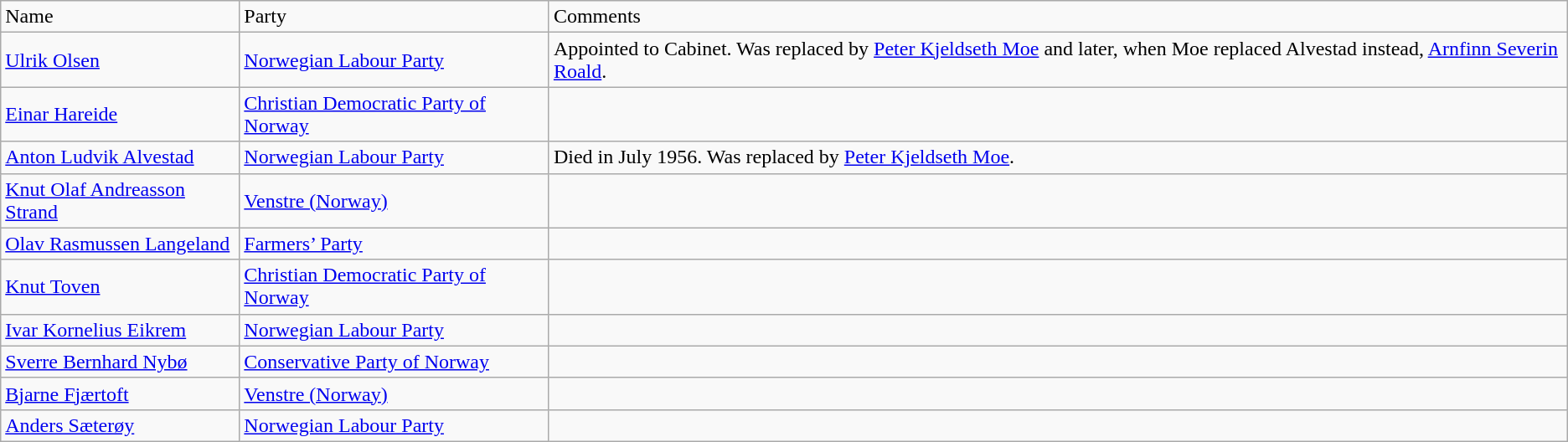<table class="wikitable">
<tr>
<td>Name</td>
<td>Party</td>
<td>Comments</td>
</tr>
<tr>
<td><a href='#'>Ulrik Olsen</a></td>
<td><a href='#'>Norwegian Labour Party</a></td>
<td>Appointed to Cabinet. Was replaced by <a href='#'>Peter Kjeldseth Moe</a> and later, when Moe replaced Alvestad instead, <a href='#'>Arnfinn Severin Roald</a>.</td>
</tr>
<tr>
<td><a href='#'>Einar Hareide</a></td>
<td><a href='#'>Christian Democratic Party of Norway</a></td>
<td></td>
</tr>
<tr>
<td><a href='#'>Anton Ludvik Alvestad</a></td>
<td><a href='#'>Norwegian Labour Party</a></td>
<td>Died in July 1956. Was replaced by <a href='#'>Peter Kjeldseth Moe</a>.</td>
</tr>
<tr>
<td><a href='#'>Knut Olaf Andreasson Strand</a></td>
<td><a href='#'>Venstre (Norway)</a></td>
<td></td>
</tr>
<tr>
<td><a href='#'>Olav Rasmussen Langeland</a></td>
<td><a href='#'>Farmers’ Party</a></td>
<td></td>
</tr>
<tr>
<td><a href='#'>Knut Toven</a></td>
<td><a href='#'>Christian Democratic Party of Norway</a></td>
<td></td>
</tr>
<tr>
<td><a href='#'>Ivar Kornelius Eikrem</a></td>
<td><a href='#'>Norwegian Labour Party</a></td>
<td></td>
</tr>
<tr>
<td><a href='#'>Sverre Bernhard Nybø</a></td>
<td><a href='#'>Conservative Party of Norway</a></td>
<td></td>
</tr>
<tr>
<td><a href='#'>Bjarne Fjærtoft</a></td>
<td><a href='#'>Venstre (Norway)</a></td>
<td></td>
</tr>
<tr>
<td><a href='#'>Anders Sæterøy</a></td>
<td><a href='#'>Norwegian Labour Party</a></td>
<td></td>
</tr>
</table>
